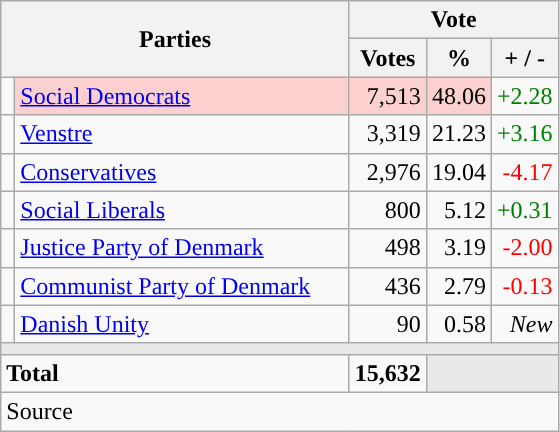<table class="wikitable" style="text-align:right;">
<tr>
<th style="text-align:centre;" rowspan="2" colspan="2" width="225">Parties</th>
<th colspan="3">Vote</th>
</tr>
<tr>
<th width="15">Votes</th>
<th width="15">%</th>
<th width="15">+ / -</th>
</tr>
<tr>
<td width="2" style="color:inherit;background:"></td>
<td bgcolor=#fbd0ce  align="left"><a href='#'>Social Democrats</a></td>
<td bgcolor=#fbd0ce>7,513</td>
<td bgcolor=#fbd0ce>48.06</td>
<td style=color:green;>+2.28</td>
</tr>
<tr>
<td width="2" style="color:inherit;background:"></td>
<td align="left"><a href='#'>Venstre</a></td>
<td>3,319</td>
<td>21.23</td>
<td style=color:green;>+3.16</td>
</tr>
<tr>
<td width="2" style="color:inherit;background:"></td>
<td align="left"><a href='#'>Conservatives</a></td>
<td>2,976</td>
<td>19.04</td>
<td style=color:red;>-4.17</td>
</tr>
<tr>
<td width="2" style="color:inherit;background:"></td>
<td align="left"><a href='#'>Social Liberals</a></td>
<td>800</td>
<td>5.12</td>
<td style=color:green;>+0.31</td>
</tr>
<tr>
<td width="2" style="color:inherit;background:"></td>
<td align="left"><a href='#'>Justice Party of Denmark</a></td>
<td>498</td>
<td>3.19</td>
<td style=color:red;>-2.00</td>
</tr>
<tr>
<td width="2" style="color:inherit;background:"></td>
<td align="left"><a href='#'>Communist Party of Denmark</a></td>
<td>436</td>
<td>2.79</td>
<td style=color:red;>-0.13</td>
</tr>
<tr>
<td width="2" style="color:inherit;background:"></td>
<td align="left"><a href='#'>Danish Unity</a></td>
<td>90</td>
<td>0.58</td>
<td><em>New</em></td>
</tr>
<tr>
<td colspan="7" bgcolor="#E9E9E9"></td>
</tr>
<tr>
<td align="left" colspan="2"><strong>Total</strong></td>
<td><strong>15,632</strong></td>
<td bgcolor="#E9E9E9" colspan="2"></td>
</tr>
<tr>
<td align="left" colspan="6">Source</td>
</tr>
</table>
